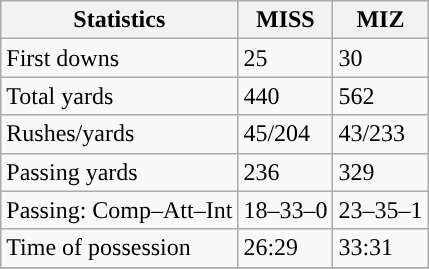<table class="wikitable" style="float: left;">
<tr>
<th>Statistics</th>
<th>MISS</th>
<th>MIZ</th>
</tr>
<tr>
<td>First downs</td>
<td>25</td>
<td>30</td>
</tr>
<tr>
<td>Total yards</td>
<td>440</td>
<td>562</td>
</tr>
<tr>
<td>Rushes/yards</td>
<td>45/204</td>
<td>43/233</td>
</tr>
<tr>
<td>Passing yards</td>
<td>236</td>
<td>329</td>
</tr>
<tr>
<td>Passing: Comp–Att–Int</td>
<td>18–33–0</td>
<td>23–35–1</td>
</tr>
<tr>
<td>Time of possession</td>
<td>26:29</td>
<td>33:31</td>
</tr>
<tr>
</tr>
</table>
